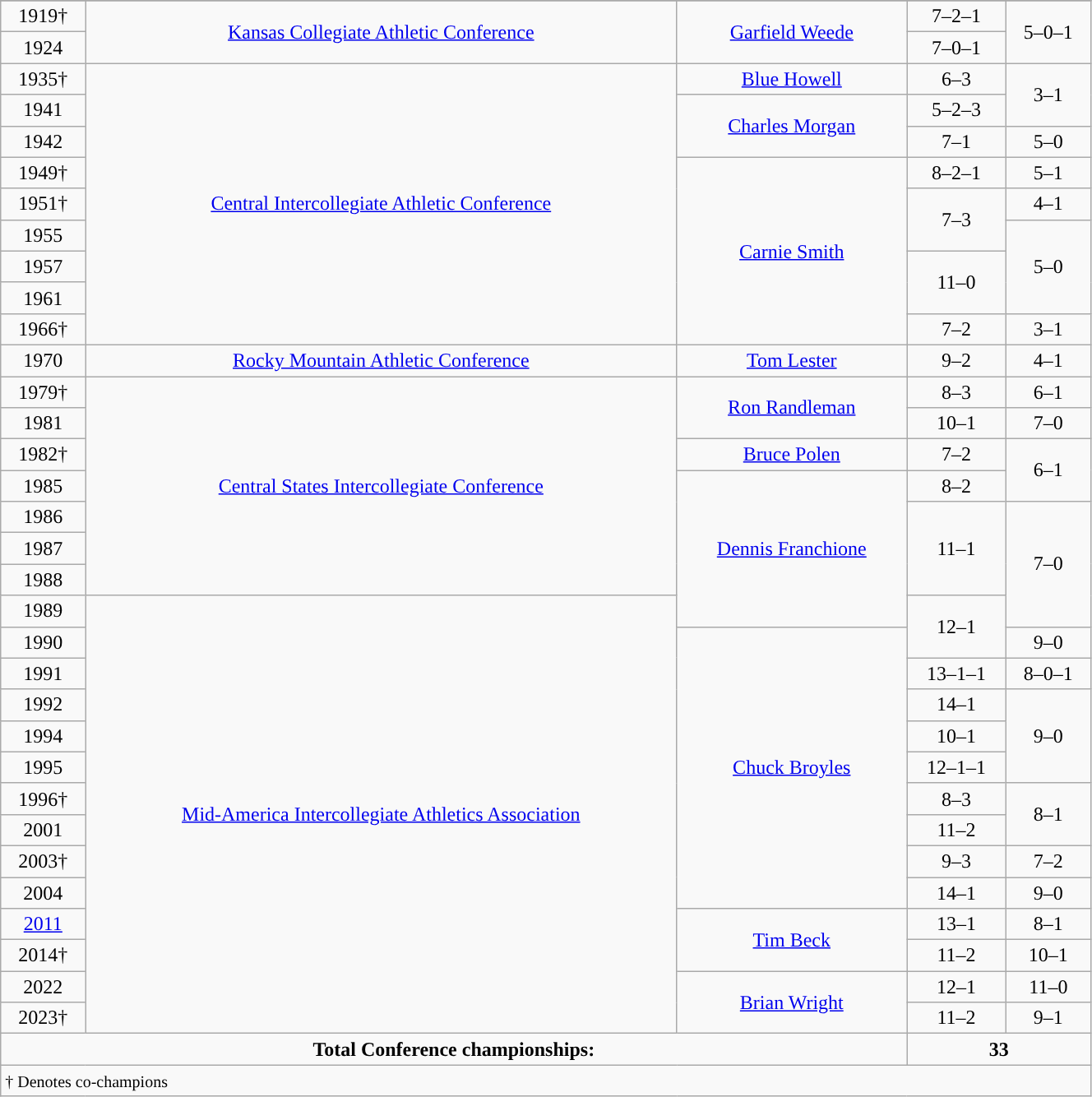<table class="wikitable" width="70%">
<tr>
</tr>
<tr align="center">
<td>1919†</td>
<td rowspan="2"><a href='#'>Kansas Collegiate Athletic Conference</a></td>
<td rowspan="2"><a href='#'>Garfield Weede</a></td>
<td>7–2–1</td>
<td rowspan="2">5–0–1</td>
</tr>
<tr align="center">
<td>1924</td>
<td>7–0–1</td>
</tr>
<tr align="center">
<td>1935†</td>
<td rowspan="9"><a href='#'>Central Intercollegiate Athletic Conference</a></td>
<td><a href='#'>Blue Howell</a></td>
<td>6–3</td>
<td rowspan="2">3–1</td>
</tr>
<tr align="center">
<td>1941</td>
<td rowspan="2"><a href='#'>Charles Morgan</a></td>
<td>5–2–3</td>
</tr>
<tr align="center">
<td>1942</td>
<td>7–1</td>
<td>5–0</td>
</tr>
<tr align="center">
<td>1949†</td>
<td rowspan="6"><a href='#'>Carnie Smith</a></td>
<td>8–2–1</td>
<td>5–1</td>
</tr>
<tr align="center">
<td>1951†</td>
<td rowspan="2">7–3</td>
<td>4–1</td>
</tr>
<tr align="center">
<td>1955</td>
<td rowspan="3">5–0</td>
</tr>
<tr align="center">
<td>1957</td>
<td rowspan="2">11–0</td>
</tr>
<tr align="center">
<td>1961</td>
</tr>
<tr align="center">
<td>1966†</td>
<td>7–2</td>
<td>3–1</td>
</tr>
<tr align="center">
<td>1970</td>
<td><a href='#'>Rocky Mountain Athletic Conference</a></td>
<td><a href='#'>Tom Lester</a></td>
<td>9–2</td>
<td>4–1</td>
</tr>
<tr align="center">
<td>1979†</td>
<td rowspan="7"><a href='#'>Central States Intercollegiate Conference</a></td>
<td rowspan="2"><a href='#'>Ron Randleman</a></td>
<td>8–3</td>
<td>6–1</td>
</tr>
<tr align="center">
<td>1981</td>
<td>10–1</td>
<td>7–0</td>
</tr>
<tr align="center">
<td>1982†</td>
<td><a href='#'>Bruce Polen</a></td>
<td>7–2</td>
<td rowspan="2">6–1</td>
</tr>
<tr align="center">
<td>1985</td>
<td rowspan="5"><a href='#'>Dennis Franchione</a></td>
<td>8–2</td>
</tr>
<tr align="center">
<td>1986</td>
<td rowspan="3">11–1</td>
<td rowspan="4">7–0</td>
</tr>
<tr align="center">
<td>1987</td>
</tr>
<tr align="center">
<td>1988</td>
</tr>
<tr align="center">
<td>1989</td>
<td rowspan="14"><a href='#'>Mid-America Intercollegiate Athletics Association</a></td>
<td rowspan="2">12–1</td>
</tr>
<tr align="center">
<td>1990</td>
<td rowspan="9"><a href='#'>Chuck Broyles</a></td>
<td>9–0</td>
</tr>
<tr align="center">
<td>1991</td>
<td>13–1–1</td>
<td>8–0–1</td>
</tr>
<tr align="center">
<td>1992</td>
<td>14–1</td>
<td rowspan="3">9–0</td>
</tr>
<tr align="center">
<td>1994</td>
<td>10–1</td>
</tr>
<tr align="center">
<td>1995</td>
<td>12–1–1</td>
</tr>
<tr align="center">
<td>1996†</td>
<td>8–3</td>
<td rowspan="2">8–1</td>
</tr>
<tr align="center">
<td>2001</td>
<td>11–2</td>
</tr>
<tr align="center">
<td>2003†</td>
<td>9–3</td>
<td>7–2</td>
</tr>
<tr align="center">
<td>2004</td>
<td>14–1</td>
<td>9–0</td>
</tr>
<tr align="center">
<td><a href='#'>2011</a></td>
<td rowspan="2"><a href='#'>Tim Beck</a></td>
<td>13–1</td>
<td>8–1</td>
</tr>
<tr align="center">
<td>2014†</td>
<td>11–2</td>
<td>10–1</td>
</tr>
<tr align="center">
<td>2022</td>
<td rowspan="2"><a href='#'>Brian Wright</a></td>
<td>12–1</td>
<td>11–0</td>
</tr>
<tr align="center">
<td>2023†</td>
<td>11–2</td>
<td>9–1</td>
</tr>
<tr align="center">
<td colspan=3><strong>Total Conference championships:</strong></td>
<td colspan=2><strong>33</strong></td>
</tr>
<tr>
<td colspan=7><small>† Denotes co-champions</small></td>
</tr>
</table>
